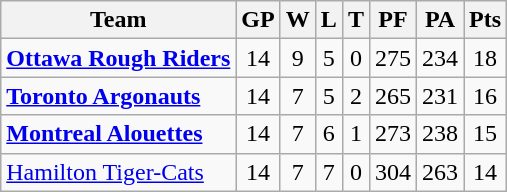<table class="wikitable" style="float:left; margin-right:1em">
<tr>
<th>Team</th>
<th>GP</th>
<th>W</th>
<th>L</th>
<th>T</th>
<th>PF</th>
<th>PA</th>
<th>Pts</th>
</tr>
<tr align="center">
<td align="left"><strong><a href='#'>Ottawa Rough Riders</a></strong></td>
<td>14</td>
<td>9</td>
<td>5</td>
<td>0</td>
<td>275</td>
<td>234</td>
<td>18</td>
</tr>
<tr align="center">
<td align="left"><strong><a href='#'>Toronto Argonauts</a></strong></td>
<td>14</td>
<td>7</td>
<td>5</td>
<td>2</td>
<td>265</td>
<td>231</td>
<td>16</td>
</tr>
<tr align="center">
<td align="left"><strong><a href='#'>Montreal Alouettes</a></strong></td>
<td>14</td>
<td>7</td>
<td>6</td>
<td>1</td>
<td>273</td>
<td>238</td>
<td>15</td>
</tr>
<tr align="center">
<td align="left"><a href='#'>Hamilton Tiger-Cats</a></td>
<td>14</td>
<td>7</td>
<td>7</td>
<td>0</td>
<td>304</td>
<td>263</td>
<td>14</td>
</tr>
</table>
